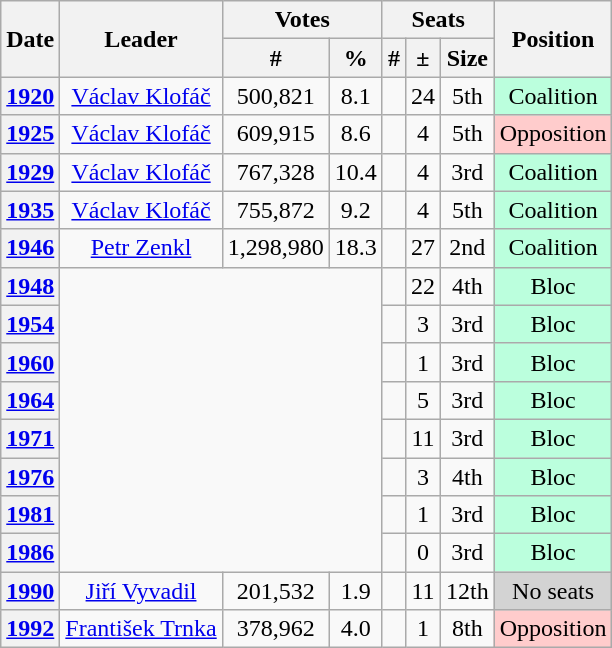<table class="wikitable" style=text-align:center>
<tr>
<th rowspan="2">Date</th>
<th rowspan="2">Leader</th>
<th colspan="2">Votes</th>
<th colspan="3">Seats</th>
<th rowspan="2">Position</th>
</tr>
<tr>
<th>#</th>
<th>%</th>
<th>#</th>
<th>±</th>
<th>Size</th>
</tr>
<tr>
<th><a href='#'>1920</a></th>
<td><a href='#'>Václav Klofáč</a></td>
<td>500,821</td>
<td>8.1</td>
<td></td>
<td> 24</td>
<td>5th</td>
<td style="background:#bfd;" align=center>Coalition</td>
</tr>
<tr>
<th><a href='#'>1925</a></th>
<td><a href='#'>Václav Klofáč</a></td>
<td>609,915</td>
<td>8.6</td>
<td></td>
<td> 4</td>
<td>5th</td>
<td style="background:#fcc;" align=center>Opposition</td>
</tr>
<tr>
<th><a href='#'>1929</a></th>
<td><a href='#'>Václav Klofáč</a></td>
<td>767,328</td>
<td>10.4</td>
<td></td>
<td> 4</td>
<td>3rd</td>
<td style="background:#bfd;" align=center>Coalition</td>
</tr>
<tr>
<th><a href='#'>1935</a></th>
<td><a href='#'>Václav Klofáč</a></td>
<td>755,872</td>
<td>9.2</td>
<td></td>
<td> 4</td>
<td>5th</td>
<td style="background:#bfd;" align=center>Coalition</td>
</tr>
<tr>
<th><a href='#'>1946</a></th>
<td><a href='#'>Petr Zenkl</a></td>
<td>1,298,980</td>
<td>18.3</td>
<td></td>
<td> 27</td>
<td>2nd</td>
<td style="background:#bfd;" align=center>Coalition</td>
</tr>
<tr>
<th><a href='#'>1948</a></th>
<td colspan="3" rowspan="8"></td>
<td></td>
<td> 22</td>
<td>4th</td>
<td style="background:#bfd;" align=center>Bloc</td>
</tr>
<tr>
<th><a href='#'>1954</a></th>
<td></td>
<td> 3</td>
<td>3rd</td>
<td style="background:#bfd;" align=center>Bloc</td>
</tr>
<tr>
<th><a href='#'>1960</a></th>
<td></td>
<td> 1</td>
<td>3rd</td>
<td style="background:#bfd;" align=center>Bloc</td>
</tr>
<tr>
<th><a href='#'>1964</a></th>
<td></td>
<td> 5</td>
<td>3rd</td>
<td style="background:#bfd;" align=center>Bloc</td>
</tr>
<tr>
<th><a href='#'>1971</a></th>
<td></td>
<td> 11</td>
<td>3rd</td>
<td style="background:#bfd;" align=center>Bloc</td>
</tr>
<tr>
<th><a href='#'>1976</a></th>
<td></td>
<td> 3</td>
<td>4th</td>
<td style="background:#bfd;" align=center>Bloc</td>
</tr>
<tr>
<th><a href='#'>1981</a></th>
<td></td>
<td> 1</td>
<td>3rd</td>
<td style="background:#bfd;" align=center>Bloc</td>
</tr>
<tr>
<th><a href='#'>1986</a></th>
<td></td>
<td> 0</td>
<td>3rd</td>
<td style="background:#bfd;" align=center>Bloc</td>
</tr>
<tr>
<th><a href='#'>1990</a></th>
<td><a href='#'>Jiří Vyvadil</a></td>
<td>201,532</td>
<td>1.9</td>
<td></td>
<td> 11</td>
<td>12th</td>
<td style="background:Lightgray;" align=center>No seats</td>
</tr>
<tr>
<th><a href='#'>1992</a></th>
<td><a href='#'>František Trnka</a></td>
<td>378,962</td>
<td>4.0</td>
<td></td>
<td> 1</td>
<td>8th</td>
<td style="background:#fcc;" align=center>Opposition</td>
</tr>
</table>
